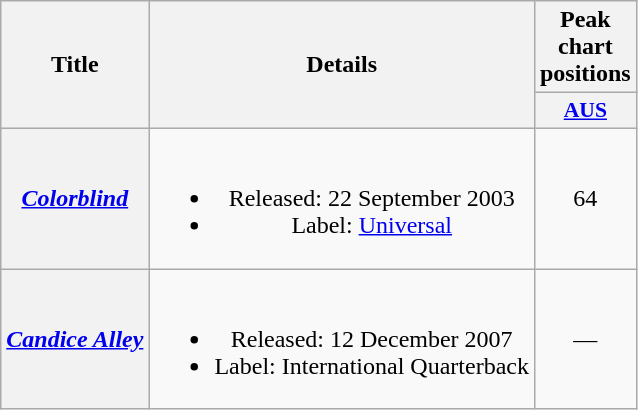<table class="wikitable plainrowheaders" style="text-align:center;">
<tr>
<th scope="col" rowspan="2">Title</th>
<th scope="col" rowspan="2">Details</th>
<th scope="col" colspan="1">Peak chart positions</th>
</tr>
<tr>
<th scope="col" style="width:3em;font-size:90%;"><a href='#'>AUS</a><br></th>
</tr>
<tr>
<th scope="row"><em><a href='#'>Colorblind</a></em></th>
<td><br><ul><li>Released: 22 September 2003</li><li>Label: <a href='#'>Universal</a></li></ul></td>
<td>64</td>
</tr>
<tr>
<th scope="row"><em><a href='#'>Candice Alley</a></em></th>
<td><br><ul><li>Released: 12 December 2007</li><li>Label: International Quarterback</li></ul></td>
<td>—</td>
</tr>
</table>
